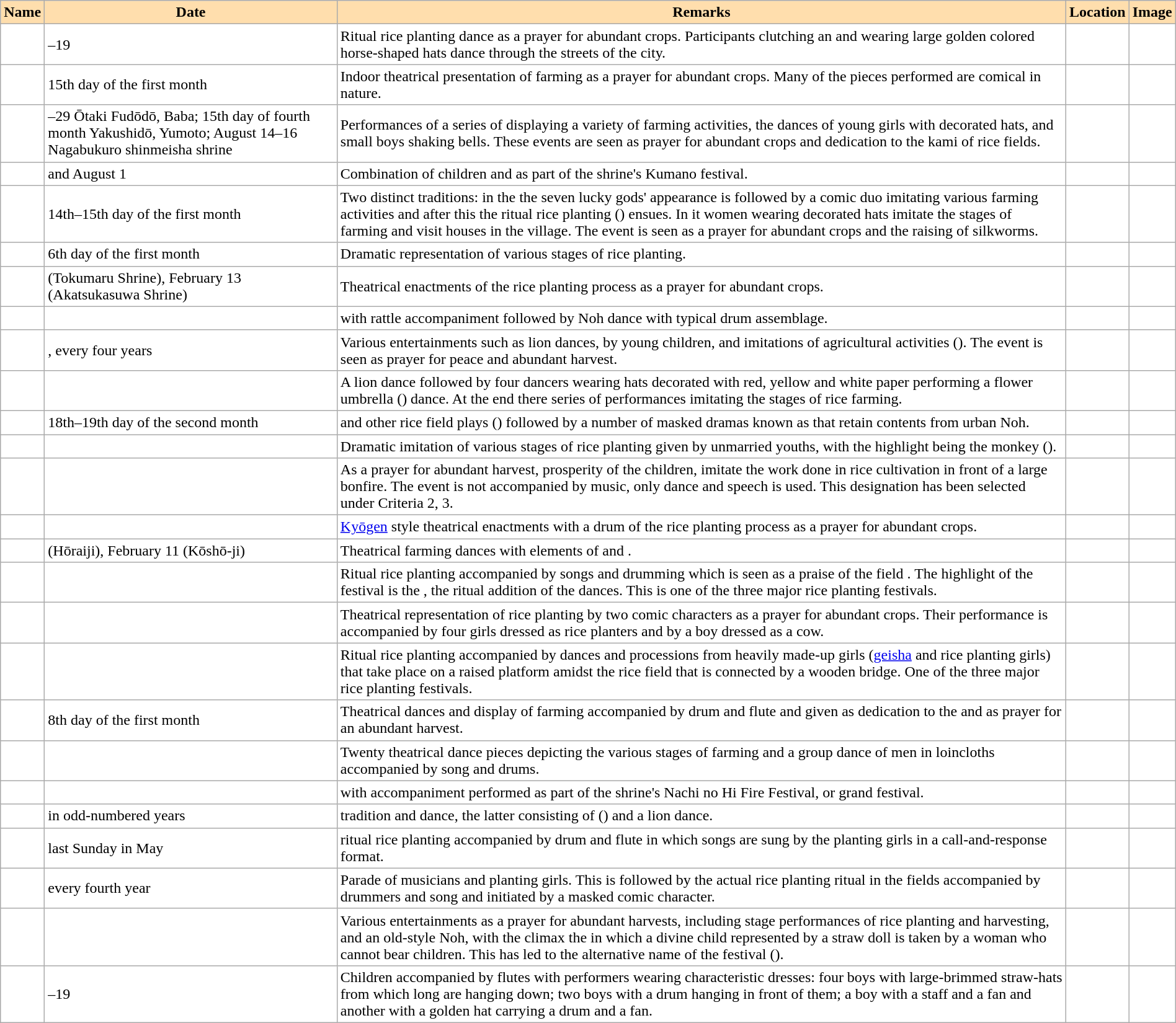<table class="wikitable sortable" width="100%" style="background:#ffffff;">
<tr>
<th align="left" style="background:#ffdead;">Name</th>
<th align="left" style="background:#ffdead;">Date</th>
<th align="left" style="background:#ffdead;">Remarks</th>
<th style="background:#ffdead;">Location</th>
<th align="left" style="background:#ffdead;" class="unsortable">Image</th>
</tr>
<tr>
<td></td>
<td>–19</td>
<td>Ritual rice planting dance as a prayer for abundant crops. Participants clutching an  and wearing large golden colored horse-shaped  hats dance through the streets of the city.</td>
<td></td>
<td></td>
</tr>
<tr>
<td></td>
<td>15th day of the first month</td>
<td>Indoor theatrical presentation of farming as a prayer for abundant crops. Many of the pieces performed are comical in nature.</td>
<td></td>
<td></td>
</tr>
<tr>
<td></td>
<td>–29 Ōtaki Fudōdō, Baba; 15th day of fourth month Yakushidō, Yumoto; August 14–16 Nagabukuro shinmeisha shrine</td>
<td>Performances of a series of  displaying a variety of farming activities, the dances of young girls with decorated hats, and small boys shaking  bells. These events are seen as prayer for abundant crops and dedication to the kami of rice fields.</td>
<td></td>
<td></td>
</tr>
<tr>
<td></td>
<td> and August 1</td>
<td>Combination of children  and  as part of the shrine's Kumano festival.</td>
<td></td>
<td></td>
</tr>
<tr>
<td></td>
<td>14th–15th day of the first month</td>
<td>Two distinct traditions: in the  the seven lucky gods' appearance is followed by a comic duo imitating various farming activities and after this the ritual rice planting () ensues. In it women wearing decorated hats imitate the stages of farming and visit houses in the village. The event is seen as a prayer for abundant crops and the raising of silkworms.</td>
<td></td>
<td></td>
</tr>
<tr>
<td></td>
<td>6th day of the first month</td>
<td>Dramatic representation of various stages of rice planting.</td>
<td></td>
<td></td>
</tr>
<tr>
<td></td>
<td> (Tokumaru Shrine), February 13 (Akatsukasuwa Shrine)</td>
<td>Theatrical enactments of the rice planting process as a prayer for abundant crops.</td>
<td></td>
<td></td>
</tr>
<tr>
<td></td>
<td></td>
<td> with  rattle accompaniment followed by Noh dance with typical drum assemblage.</td>
<td></td>
<td></td>
</tr>
<tr>
<td></td>
<td>, every four years</td>
<td>Various entertainments such as lion dances,  by young children, and imitations of agricultural activities (). The event is seen as prayer for peace and abundant harvest.</td>
<td></td>
<td></td>
</tr>
<tr>
<td></td>
<td></td>
<td>A lion dance followed by four dancers wearing hats decorated with red, yellow and white paper performing a flower umbrella () dance. At the end there series of performances imitating the stages of rice farming.</td>
<td></td>
<td></td>
</tr>
<tr>
<td></td>
<td> 18th–19th day of the second month</td>
<td> and other rice field plays () followed by a number of masked dramas known as  that retain contents from urban Noh.</td>
<td></td>
<td></td>
</tr>
<tr>
<td></td>
<td></td>
<td>Dramatic imitation of various stages of rice planting given by unmarried youths, with the highlight being the monkey  ().</td>
<td></td>
<td></td>
</tr>
<tr>
<td></td>
<td></td>
<td>As a prayer for abundant harvest, prosperity of the children, imitate the work done in rice cultivation in front of a large bonfire. The event is not accompanied by music, only dance and speech is used. This designation has been selected under Criteria 2, 3.</td>
<td></td>
<td></td>
</tr>
<tr>
<td></td>
<td></td>
<td><a href='#'>Kyōgen</a> style theatrical enactments with a drum of the rice planting process as a prayer for abundant crops.</td>
<td></td>
</tr>
<tr>
<td></td>
<td> (Hōraiji), February 11 (Kōshō-ji)</td>
<td>Theatrical farming dances with elements of  and .</td>
<td></td>
<td></td>
</tr>
<tr>
<td></td>
<td></td>
<td>Ritual rice planting accompanied by songs and drumming which is seen as a praise of the field . The highlight of the festival is the , the ritual addition of the dances. This is one of the three major rice planting festivals.</td>
<td></td>
<td></td>
</tr>
<tr>
<td></td>
<td></td>
<td>Theatrical representation of rice planting by two comic characters as a prayer for abundant crops. Their performance is accompanied by four girls dressed as rice planters and by a boy dressed as a cow.</td>
<td></td>
<td></td>
</tr>
<tr>
<td></td>
<td></td>
<td>Ritual rice planting accompanied by dances and processions from heavily made-up girls (<a href='#'>geisha</a> and rice planting girls) that take place on a raised platform amidst the rice field that is connected by a wooden bridge. One of the three major rice planting festivals.</td>
<td></td>
<td></td>
</tr>
<tr>
<td></td>
<td>8th day of the first month</td>
<td>Theatrical dances and  display of farming accompanied by drum and flute and given as dedication to the  and as prayer for an abundant harvest.</td>
<td></td>
<td></td>
</tr>
<tr>
<td></td>
<td></td>
<td>Twenty theatrical dance pieces depicting the various stages of farming and a group dance of men in loincloths accompanied by song and drums.</td>
<td></td>
<td></td>
</tr>
<tr>
<td></td>
<td></td>
<td> with  accompaniment performed as part of the shrine's Nachi no Hi Fire Festival, or grand festival.</td>
<td></td>
<td></td>
</tr>
<tr>
<td></td>
<td> in odd-numbered years</td>
<td> tradition and  dance, the latter consisting of  () and a lion dance.</td>
<td></td>
<td></td>
</tr>
<tr>
<td></td>
<td> last Sunday in May</td>
<td> ritual rice planting accompanied by drum and flute in which songs are sung by the planting girls in a call-and-response format.</td>
<td></td>
<td></td>
</tr>
<tr>
<td></td>
<td> every fourth year</td>
<td>Parade of  musicians and planting girls. This is followed by the actual rice planting ritual in the fields accompanied by drummers and song and initiated by a masked comic character.</td>
<td></td>
<td></td>
</tr>
<tr>
<td></td>
<td></td>
<td>Various entertainments as a  prayer for abundant harvests, including stage performances of rice planting and harvesting,  and an old-style Noh, with the climax the  in which a divine child represented by a straw doll is taken by a woman who cannot bear children. This has led to the alternative name of the festival  ().</td>
<td></td>
<td></td>
</tr>
<tr>
<td></td>
<td>–19</td>
<td>Children  accompanied by flutes with performers wearing characteristic dresses: four boys with large-brimmed straw-hats from which long  are hanging down; two boys with a drum hanging in front of them; a boy with a staff and a fan and another with a golden  hat carrying a drum and a fan.</td>
<td></td>
<td></td>
</tr>
</table>
